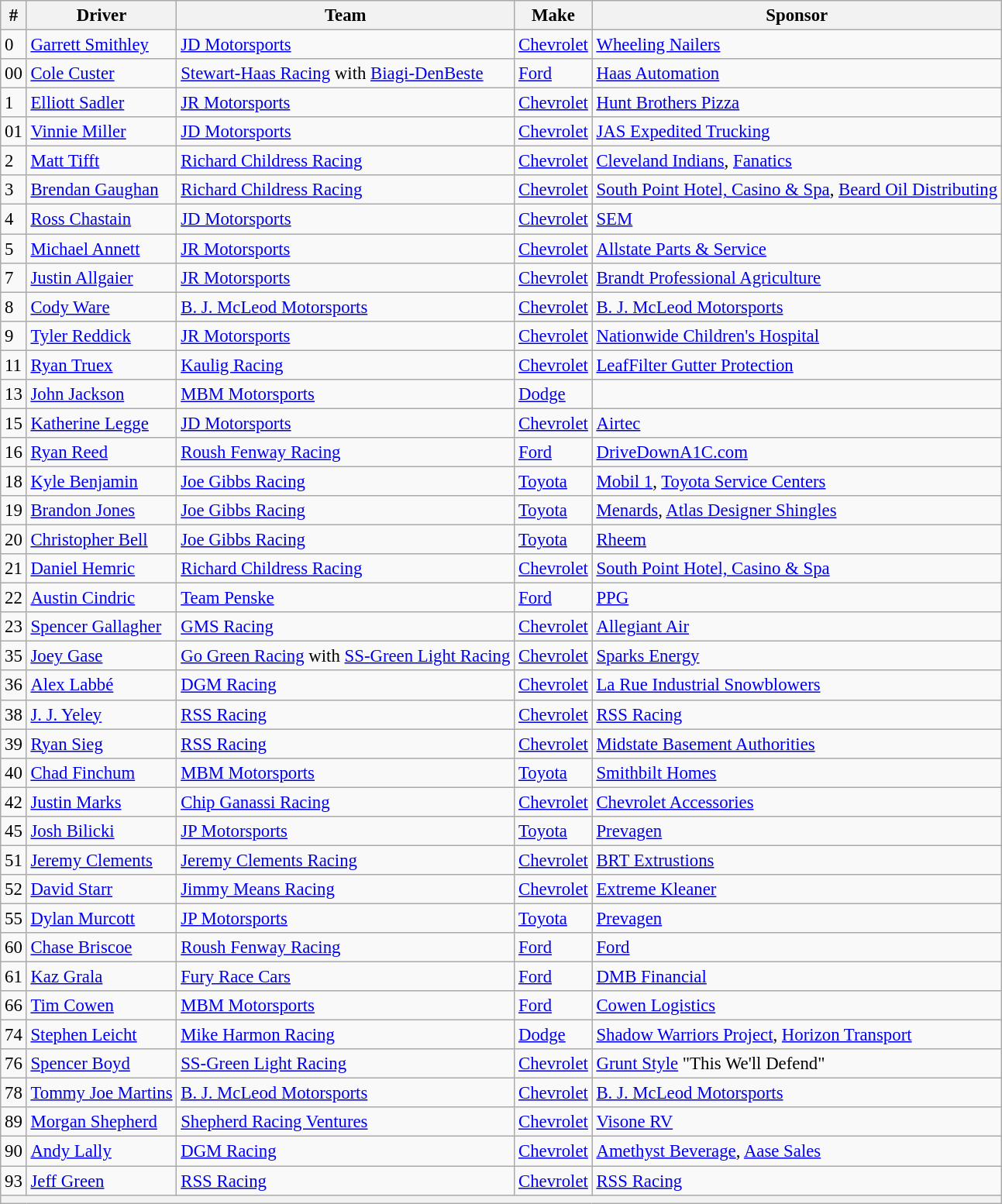<table class="wikitable" style="font-size:95%">
<tr>
<th>#</th>
<th>Driver</th>
<th>Team</th>
<th>Make</th>
<th>Sponsor</th>
</tr>
<tr>
<td>0</td>
<td><a href='#'>Garrett Smithley</a></td>
<td><a href='#'>JD Motorsports</a></td>
<td><a href='#'>Chevrolet</a></td>
<td><a href='#'>Wheeling Nailers</a></td>
</tr>
<tr>
<td>00</td>
<td><a href='#'>Cole Custer</a></td>
<td><a href='#'>Stewart-Haas Racing</a> with <a href='#'>Biagi-DenBeste</a></td>
<td><a href='#'>Ford</a></td>
<td><a href='#'>Haas Automation</a></td>
</tr>
<tr>
<td>1</td>
<td><a href='#'>Elliott Sadler</a></td>
<td><a href='#'>JR Motorsports</a></td>
<td><a href='#'>Chevrolet</a></td>
<td><a href='#'>Hunt Brothers Pizza</a></td>
</tr>
<tr>
<td>01</td>
<td><a href='#'>Vinnie Miller</a></td>
<td><a href='#'>JD Motorsports</a></td>
<td><a href='#'>Chevrolet</a></td>
<td><a href='#'>JAS Expedited Trucking</a></td>
</tr>
<tr>
<td>2</td>
<td><a href='#'>Matt Tifft</a></td>
<td><a href='#'>Richard Childress Racing</a></td>
<td><a href='#'>Chevrolet</a></td>
<td><a href='#'>Cleveland Indians</a>, <a href='#'>Fanatics</a></td>
</tr>
<tr>
<td>3</td>
<td><a href='#'>Brendan Gaughan</a></td>
<td><a href='#'>Richard Childress Racing</a></td>
<td><a href='#'>Chevrolet</a></td>
<td><a href='#'>South Point Hotel, Casino & Spa</a>, <a href='#'>Beard Oil Distributing</a></td>
</tr>
<tr>
<td>4</td>
<td><a href='#'>Ross Chastain</a></td>
<td><a href='#'>JD Motorsports</a></td>
<td><a href='#'>Chevrolet</a></td>
<td><a href='#'>SEM</a></td>
</tr>
<tr>
<td>5</td>
<td><a href='#'>Michael Annett</a></td>
<td><a href='#'>JR Motorsports</a></td>
<td><a href='#'>Chevrolet</a></td>
<td><a href='#'>Allstate Parts & Service</a></td>
</tr>
<tr>
<td>7</td>
<td><a href='#'>Justin Allgaier</a></td>
<td><a href='#'>JR Motorsports</a></td>
<td><a href='#'>Chevrolet</a></td>
<td><a href='#'>Brandt Professional Agriculture</a></td>
</tr>
<tr>
<td>8</td>
<td><a href='#'>Cody Ware</a></td>
<td><a href='#'>B. J. McLeod Motorsports</a></td>
<td><a href='#'>Chevrolet</a></td>
<td><a href='#'>B. J. McLeod Motorsports</a></td>
</tr>
<tr>
<td>9</td>
<td><a href='#'>Tyler Reddick</a></td>
<td><a href='#'>JR Motorsports</a></td>
<td><a href='#'>Chevrolet</a></td>
<td><a href='#'>Nationwide Children's Hospital</a></td>
</tr>
<tr>
<td>11</td>
<td><a href='#'>Ryan Truex</a></td>
<td><a href='#'>Kaulig Racing</a></td>
<td><a href='#'>Chevrolet</a></td>
<td><a href='#'>LeafFilter Gutter Protection</a></td>
</tr>
<tr>
<td>13</td>
<td><a href='#'>John Jackson</a></td>
<td><a href='#'>MBM Motorsports</a></td>
<td><a href='#'>Dodge</a></td>
<td></td>
</tr>
<tr>
<td>15</td>
<td><a href='#'>Katherine Legge</a></td>
<td><a href='#'>JD Motorsports</a></td>
<td><a href='#'>Chevrolet</a></td>
<td><a href='#'>Airtec</a></td>
</tr>
<tr>
<td>16</td>
<td><a href='#'>Ryan Reed</a></td>
<td><a href='#'>Roush Fenway Racing</a></td>
<td><a href='#'>Ford</a></td>
<td><a href='#'>DriveDownA1C.com</a></td>
</tr>
<tr>
<td>18</td>
<td><a href='#'>Kyle Benjamin</a></td>
<td><a href='#'>Joe Gibbs Racing</a></td>
<td><a href='#'>Toyota</a></td>
<td><a href='#'>Mobil 1</a>, <a href='#'>Toyota Service Centers</a></td>
</tr>
<tr>
<td>19</td>
<td><a href='#'>Brandon Jones</a></td>
<td><a href='#'>Joe Gibbs Racing</a></td>
<td><a href='#'>Toyota</a></td>
<td><a href='#'>Menards</a>, <a href='#'>Atlas Designer Shingles</a></td>
</tr>
<tr>
<td>20</td>
<td><a href='#'>Christopher Bell</a></td>
<td><a href='#'>Joe Gibbs Racing</a></td>
<td><a href='#'>Toyota</a></td>
<td><a href='#'>Rheem</a></td>
</tr>
<tr>
<td>21</td>
<td><a href='#'>Daniel Hemric</a></td>
<td><a href='#'>Richard Childress Racing</a></td>
<td><a href='#'>Chevrolet</a></td>
<td><a href='#'>South Point Hotel, Casino & Spa</a></td>
</tr>
<tr>
<td>22</td>
<td><a href='#'>Austin Cindric</a></td>
<td><a href='#'>Team Penske</a></td>
<td><a href='#'>Ford</a></td>
<td><a href='#'>PPG</a></td>
</tr>
<tr>
<td>23</td>
<td><a href='#'>Spencer Gallagher</a></td>
<td><a href='#'>GMS Racing</a></td>
<td><a href='#'>Chevrolet</a></td>
<td><a href='#'>Allegiant Air</a></td>
</tr>
<tr>
<td>35</td>
<td><a href='#'>Joey Gase</a></td>
<td><a href='#'>Go Green Racing</a> with <a href='#'>SS-Green Light Racing</a></td>
<td><a href='#'>Chevrolet</a></td>
<td><a href='#'>Sparks Energy</a></td>
</tr>
<tr>
<td>36</td>
<td><a href='#'>Alex Labbé</a></td>
<td><a href='#'>DGM Racing</a></td>
<td><a href='#'>Chevrolet</a></td>
<td><a href='#'>La Rue Industrial Snowblowers</a></td>
</tr>
<tr>
<td>38</td>
<td><a href='#'>J. J. Yeley</a></td>
<td><a href='#'>RSS Racing</a></td>
<td><a href='#'>Chevrolet</a></td>
<td><a href='#'>RSS Racing</a></td>
</tr>
<tr>
<td>39</td>
<td><a href='#'>Ryan Sieg</a></td>
<td><a href='#'>RSS Racing</a></td>
<td><a href='#'>Chevrolet</a></td>
<td><a href='#'>Midstate Basement Authorities</a></td>
</tr>
<tr>
<td>40</td>
<td><a href='#'>Chad Finchum</a></td>
<td><a href='#'>MBM Motorsports</a></td>
<td><a href='#'>Toyota</a></td>
<td><a href='#'>Smithbilt Homes</a></td>
</tr>
<tr>
<td>42</td>
<td><a href='#'>Justin Marks</a></td>
<td><a href='#'>Chip Ganassi Racing</a></td>
<td><a href='#'>Chevrolet</a></td>
<td><a href='#'>Chevrolet Accessories</a></td>
</tr>
<tr>
<td>45</td>
<td><a href='#'>Josh Bilicki</a></td>
<td><a href='#'>JP Motorsports</a></td>
<td><a href='#'>Toyota</a></td>
<td><a href='#'>Prevagen</a></td>
</tr>
<tr>
<td>51</td>
<td><a href='#'>Jeremy Clements</a></td>
<td><a href='#'>Jeremy Clements Racing</a></td>
<td><a href='#'>Chevrolet</a></td>
<td><a href='#'>BRT Extrustions</a></td>
</tr>
<tr>
<td>52</td>
<td><a href='#'>David Starr</a></td>
<td><a href='#'>Jimmy Means Racing</a></td>
<td><a href='#'>Chevrolet</a></td>
<td><a href='#'>Extreme Kleaner</a></td>
</tr>
<tr>
<td>55</td>
<td><a href='#'>Dylan Murcott</a></td>
<td><a href='#'>JP Motorsports</a></td>
<td><a href='#'>Toyota</a></td>
<td><a href='#'>Prevagen</a></td>
</tr>
<tr>
<td>60</td>
<td><a href='#'>Chase Briscoe</a></td>
<td><a href='#'>Roush Fenway Racing</a></td>
<td><a href='#'>Ford</a></td>
<td><a href='#'>Ford</a></td>
</tr>
<tr>
<td>61</td>
<td><a href='#'>Kaz Grala</a></td>
<td><a href='#'>Fury Race Cars</a></td>
<td><a href='#'>Ford</a></td>
<td><a href='#'>DMB Financial</a></td>
</tr>
<tr>
<td>66</td>
<td><a href='#'>Tim Cowen</a></td>
<td><a href='#'>MBM Motorsports</a></td>
<td><a href='#'>Ford</a></td>
<td><a href='#'>Cowen Logistics</a></td>
</tr>
<tr>
<td>74</td>
<td><a href='#'>Stephen Leicht</a></td>
<td><a href='#'>Mike Harmon Racing</a></td>
<td><a href='#'>Dodge</a></td>
<td><a href='#'>Shadow Warriors Project</a>, <a href='#'>Horizon Transport</a></td>
</tr>
<tr>
<td>76</td>
<td><a href='#'>Spencer Boyd</a></td>
<td><a href='#'>SS-Green Light Racing</a></td>
<td><a href='#'>Chevrolet</a></td>
<td><a href='#'>Grunt Style</a> "This We'll Defend"</td>
</tr>
<tr>
<td>78</td>
<td><a href='#'>Tommy Joe Martins</a></td>
<td><a href='#'>B. J. McLeod Motorsports</a></td>
<td><a href='#'>Chevrolet</a></td>
<td><a href='#'>B. J. McLeod Motorsports</a></td>
</tr>
<tr>
<td>89</td>
<td><a href='#'>Morgan Shepherd</a></td>
<td><a href='#'>Shepherd Racing Ventures</a></td>
<td><a href='#'>Chevrolet</a></td>
<td><a href='#'>Visone RV</a></td>
</tr>
<tr>
<td>90</td>
<td><a href='#'>Andy Lally</a></td>
<td><a href='#'>DGM Racing</a></td>
<td><a href='#'>Chevrolet</a></td>
<td><a href='#'>Amethyst Beverage</a>, <a href='#'>Aase Sales</a></td>
</tr>
<tr>
<td>93</td>
<td><a href='#'>Jeff Green</a></td>
<td><a href='#'>RSS Racing</a></td>
<td><a href='#'>Chevrolet</a></td>
<td><a href='#'>RSS Racing</a></td>
</tr>
<tr>
<th colspan="5"></th>
</tr>
</table>
